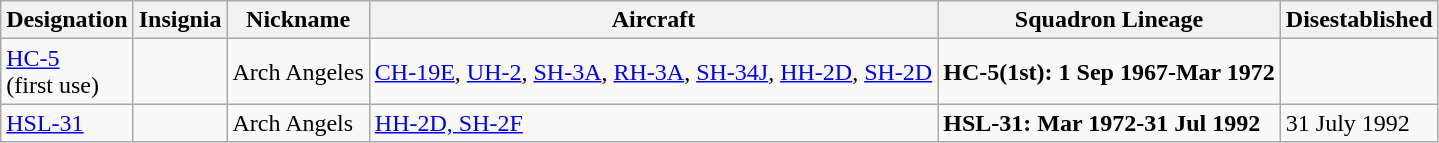<table class="wikitable">
<tr>
<th>Designation</th>
<th>Insignia</th>
<th>Nickname</th>
<th>Aircraft</th>
<th>Squadron Lineage</th>
<th>Disestablished</th>
</tr>
<tr>
<td><a href='#'>HC-5</a><br>(first use)</td>
<td></td>
<td>Arch Angeles</td>
<td><a href='#'>CH-19E</a>, <a href='#'>UH-2</a>, <a href='#'>SH-3A</a>, <a href='#'>RH-3A</a>, <a href='#'>SH-34J</a>, <a href='#'>HH-2D</a>, <a href='#'>SH-2D</a></td>
<td style="white-space: nowrap;"><strong>HC-5(1st): 1 Sep 1967-Mar 1972</strong></td>
</tr>
<tr>
<td><a href='#'>HSL-31</a></td>
<td></td>
<td>Arch Angels</td>
<td><a href='#'>HH-2D, SH-2F</a></td>
<td style="white-space: nowrap;"><strong>HSL-31: Mar 1972-31 Jul 1992</strong></td>
<td>31 July 1992</td>
</tr>
</table>
